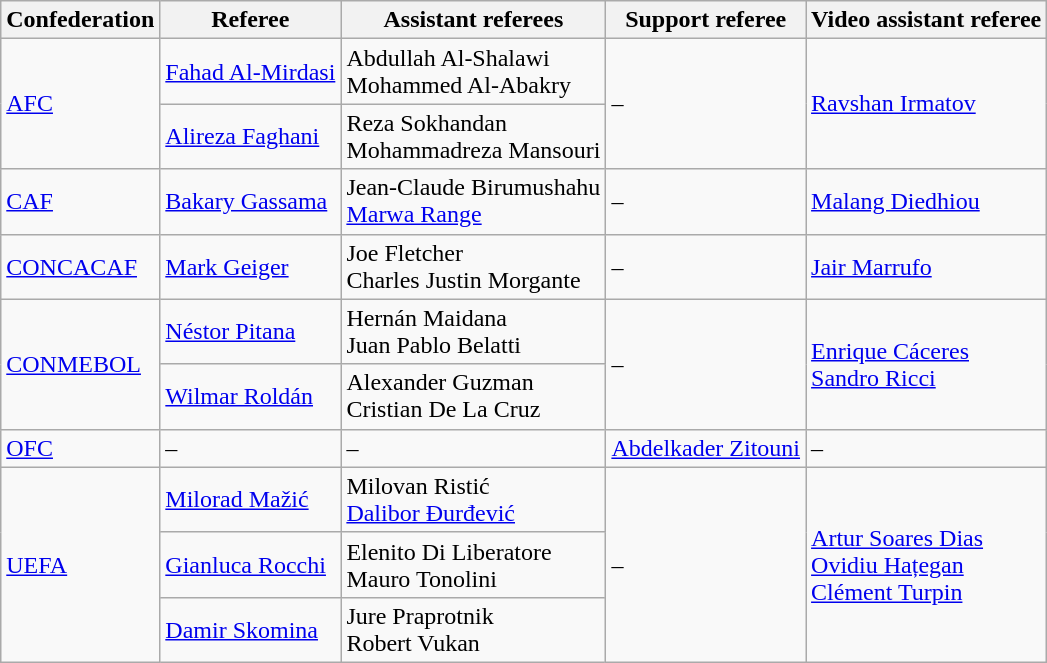<table class="wikitable">
<tr>
<th>Confederation</th>
<th>Referee</th>
<th>Assistant referees</th>
<th>Support referee</th>
<th>Video assistant referee</th>
</tr>
<tr>
<td rowspan=2><a href='#'>AFC</a></td>
<td> <a href='#'>Fahad Al-Mirdasi</a></td>
<td> Abdullah Al-Shalawi<br> Mohammed Al-Abakry</td>
<td rowspan=2>–</td>
<td rowspan=2> <a href='#'>Ravshan Irmatov</a></td>
</tr>
<tr>
<td> <a href='#'>Alireza Faghani</a></td>
<td> Reza Sokhandan<br> Mohammadreza Mansouri</td>
</tr>
<tr>
<td><a href='#'>CAF</a></td>
<td> <a href='#'>Bakary Gassama</a></td>
<td> Jean-Claude Birumushahu<br> <a href='#'>Marwa Range</a></td>
<td>–</td>
<td> <a href='#'>Malang Diedhiou</a></td>
</tr>
<tr>
<td><a href='#'>CONCACAF</a></td>
<td> <a href='#'>Mark Geiger</a></td>
<td> Joe Fletcher<br> Charles Justin Morgante</td>
<td>–</td>
<td> <a href='#'>Jair Marrufo</a></td>
</tr>
<tr>
<td rowspan=2><a href='#'>CONMEBOL</a></td>
<td> <a href='#'>Néstor Pitana</a></td>
<td> Hernán Maidana<br> Juan Pablo Belatti</td>
<td rowspan=2>–</td>
<td rowspan=2> <a href='#'>Enrique Cáceres</a><br> <a href='#'>Sandro Ricci</a></td>
</tr>
<tr>
<td> <a href='#'>Wilmar Roldán</a></td>
<td> Alexander Guzman<br> Cristian De La Cruz</td>
</tr>
<tr>
<td><a href='#'>OFC</a></td>
<td>–</td>
<td>–</td>
<td> <a href='#'>Abdelkader Zitouni</a></td>
<td>–</td>
</tr>
<tr>
<td rowspan=3><a href='#'>UEFA</a></td>
<td> <a href='#'>Milorad Mažić</a></td>
<td> Milovan Ristić<br> <a href='#'>Dalibor Đurđević</a></td>
<td rowspan=3>–</td>
<td rowspan=3> <a href='#'>Artur Soares Dias</a><br> <a href='#'>Ovidiu Hațegan</a><br> <a href='#'>Clément Turpin</a></td>
</tr>
<tr>
<td> <a href='#'>Gianluca Rocchi</a></td>
<td> Elenito Di Liberatore<br> Mauro Tonolini</td>
</tr>
<tr>
<td> <a href='#'>Damir Skomina</a></td>
<td> Jure Praprotnik<br> Robert Vukan</td>
</tr>
</table>
